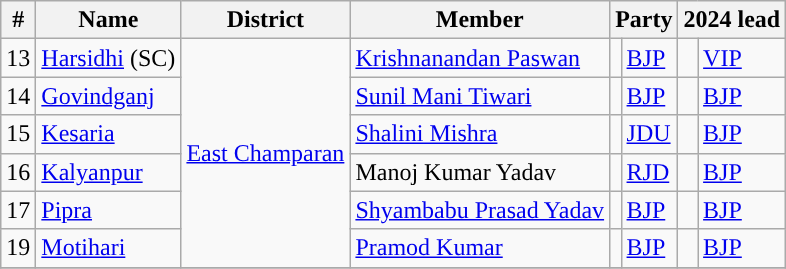<table class="wikitable">
<tr>
<th>#</th>
<th>Name</th>
<th>District</th>
<th>Member</th>
<th colspan="2">Party</th>
<th colspan="2">2024 lead</th>
</tr>
<tr>
<td>13</td>
<td><a href='#'>Harsidhi</a> (SC)</td>
<td rowspan="6"><a href='#'>East Champaran</a></td>
<td><a href='#'>Krishnanandan Paswan</a></td>
<td style="background-color: "></td>
<td><a href='#'>BJP</a></td>
<td style="background-color: "></td>
<td><a href='#'>VIP</a></td>
</tr>
<tr>
<td>14</td>
<td><a href='#'>Govindganj</a></td>
<td><a href='#'>Sunil Mani Tiwari</a></td>
<td style="background-color: "></td>
<td><a href='#'>BJP</a></td>
<td style="background-color: "></td>
<td><a href='#'>BJP</a></td>
</tr>
<tr>
<td>15</td>
<td><a href='#'>Kesaria</a></td>
<td><a href='#'>Shalini Mishra</a></td>
<td style="background-color: "></td>
<td><a href='#'>JDU</a></td>
<td style="background-color: "></td>
<td><a href='#'>BJP</a></td>
</tr>
<tr>
<td>16</td>
<td><a href='#'>Kalyanpur</a></td>
<td>Manoj Kumar Yadav</td>
<td style="background-color: "></td>
<td><a href='#'>RJD</a></td>
<td style="background-color: "></td>
<td><a href='#'>BJP</a></td>
</tr>
<tr>
<td>17</td>
<td><a href='#'>Pipra</a></td>
<td><a href='#'>Shyambabu Prasad Yadav</a></td>
<td style="background-color: "></td>
<td><a href='#'>BJP</a></td>
<td style="background-color: "></td>
<td><a href='#'>BJP</a></td>
</tr>
<tr>
<td>19</td>
<td><a href='#'>Motihari</a></td>
<td><a href='#'>Pramod Kumar</a></td>
<td style="background-color: "></td>
<td><a href='#'>BJP</a></td>
<td style="background-color: "></td>
<td><a href='#'>BJP</a></td>
</tr>
<tr>
</tr>
</table>
